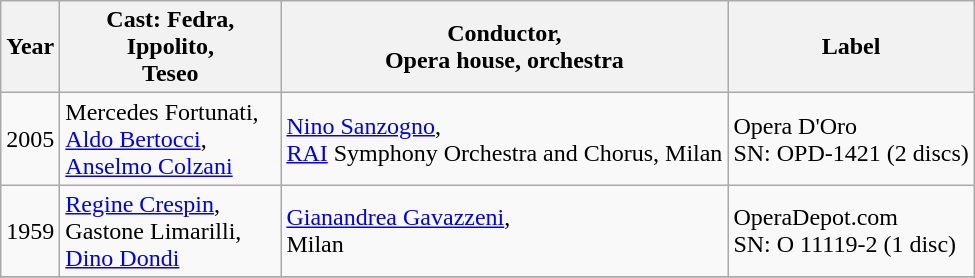<table class="wikitable">
<tr>
<th>Year</th>
<th width="140">Cast: Fedra,<br>Ippolito,<br>Teseo</th>
<th>Conductor,<br>Opera house, orchestra</th>
<th>Label</th>
</tr>
<tr>
<td>2005</td>
<td>Mercedes Fortunati,<br><a href='#'>Aldo Bertocci</a>,<br><a href='#'>Anselmo Colzani</a></td>
<td><a href='#'>Nino Sanzogno</a>,<br><a href='#'>RAI</a> Symphony Orchestra and Chorus, Milan</td>
<td>Opera D'Oro<br>SN: OPD-1421 (2 discs)</td>
</tr>
<tr>
<td>1959</td>
<td><a href='#'>Regine Crespin</a>,<br>Gastone Limarilli,<br><a href='#'>Dino Dondi</a></td>
<td><a href='#'>Gianandrea Gavazzeni</a>,<br> Milan</td>
<td>OperaDepot.com<br> SN: O 11119-2 (1 disc)</td>
</tr>
<tr>
</tr>
</table>
